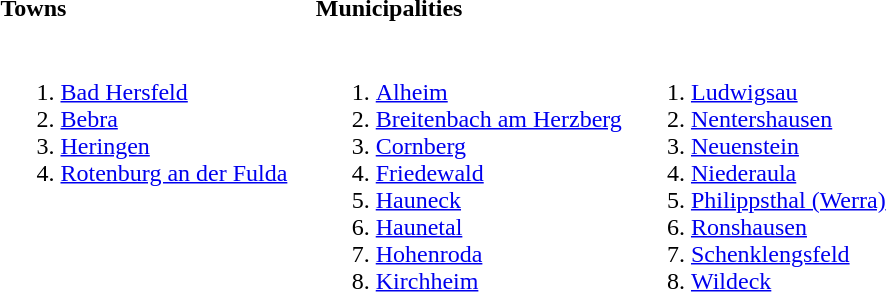<table>
<tr>
<th width=33% align=left>Towns</th>
<th width=33% align=left>Municipalities</th>
<th width=33% align=left></th>
</tr>
<tr valign=top>
<td><br><ol><li><a href='#'>Bad Hersfeld</a></li><li><a href='#'>Bebra</a></li><li><a href='#'>Heringen</a></li><li><a href='#'>Rotenburg an der Fulda</a></li></ol></td>
<td><br><ol><li><a href='#'>Alheim</a></li><li><a href='#'>Breitenbach am Herzberg</a></li><li><a href='#'>Cornberg</a></li><li><a href='#'>Friedewald</a></li><li><a href='#'>Hauneck</a></li><li><a href='#'>Haunetal</a></li><li><a href='#'>Hohenroda</a></li><li><a href='#'>Kirchheim</a></li></ol></td>
<td><br><ol>
<li> <a href='#'>Ludwigsau</a>
<li> <a href='#'>Nentershausen</a>
<li> <a href='#'>Neuenstein</a>
<li> <a href='#'>Niederaula</a>
<li> <a href='#'>Philippsthal (Werra)</a>
<li> <a href='#'>Ronshausen</a>
<li> <a href='#'>Schenklengsfeld</a>
<li> <a href='#'>Wildeck</a>
</ol></td>
</tr>
</table>
